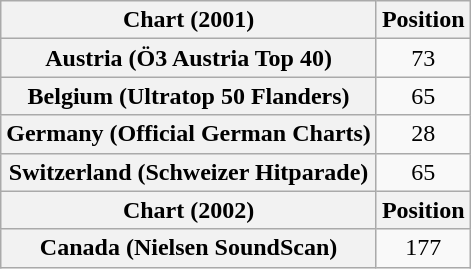<table class="wikitable plainrowheaders sortable">
<tr>
<th scope="col">Chart (2001)</th>
<th scope="col">Position</th>
</tr>
<tr>
<th scope="row">Austria (Ö3 Austria Top 40)</th>
<td style="text-align:center;">73</td>
</tr>
<tr>
<th scope="row">Belgium (Ultratop 50 Flanders)</th>
<td style="text-align:center;">65</td>
</tr>
<tr>
<th scope="row">Germany (Official German Charts)</th>
<td style="text-align:center;">28</td>
</tr>
<tr>
<th scope="row">Switzerland (Schweizer Hitparade)</th>
<td style="text-align:center;">65</td>
</tr>
<tr>
<th scope="col">Chart (2002)</th>
<th scope="col">Position</th>
</tr>
<tr>
<th scope="row">Canada (Nielsen SoundScan)</th>
<td style="text-align:center;">177</td>
</tr>
</table>
